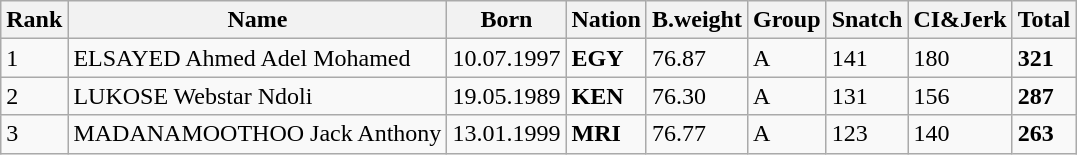<table class="wikitable">
<tr>
<th>Rank</th>
<th>Name</th>
<th>Born</th>
<th>Nation</th>
<th>B.weight</th>
<th>Group</th>
<th>Snatch</th>
<th>CI&Jerk</th>
<th>Total</th>
</tr>
<tr>
<td>1</td>
<td>ELSAYED Ahmed Adel Mohamed</td>
<td>10.07.1997</td>
<td><strong>EGY</strong></td>
<td>76.87</td>
<td>A</td>
<td>141</td>
<td>180</td>
<td><strong>321</strong></td>
</tr>
<tr>
<td>2</td>
<td>LUKOSE Webstar Ndoli</td>
<td>19.05.1989</td>
<td><strong>KEN</strong></td>
<td>76.30</td>
<td>A</td>
<td>131</td>
<td>156</td>
<td><strong>287</strong></td>
</tr>
<tr>
<td>3</td>
<td>MADANAMOOTHOO Jack Anthony</td>
<td>13.01.1999</td>
<td><strong>MRI</strong></td>
<td>76.77</td>
<td>A</td>
<td>123</td>
<td>140</td>
<td><strong>263</strong></td>
</tr>
</table>
